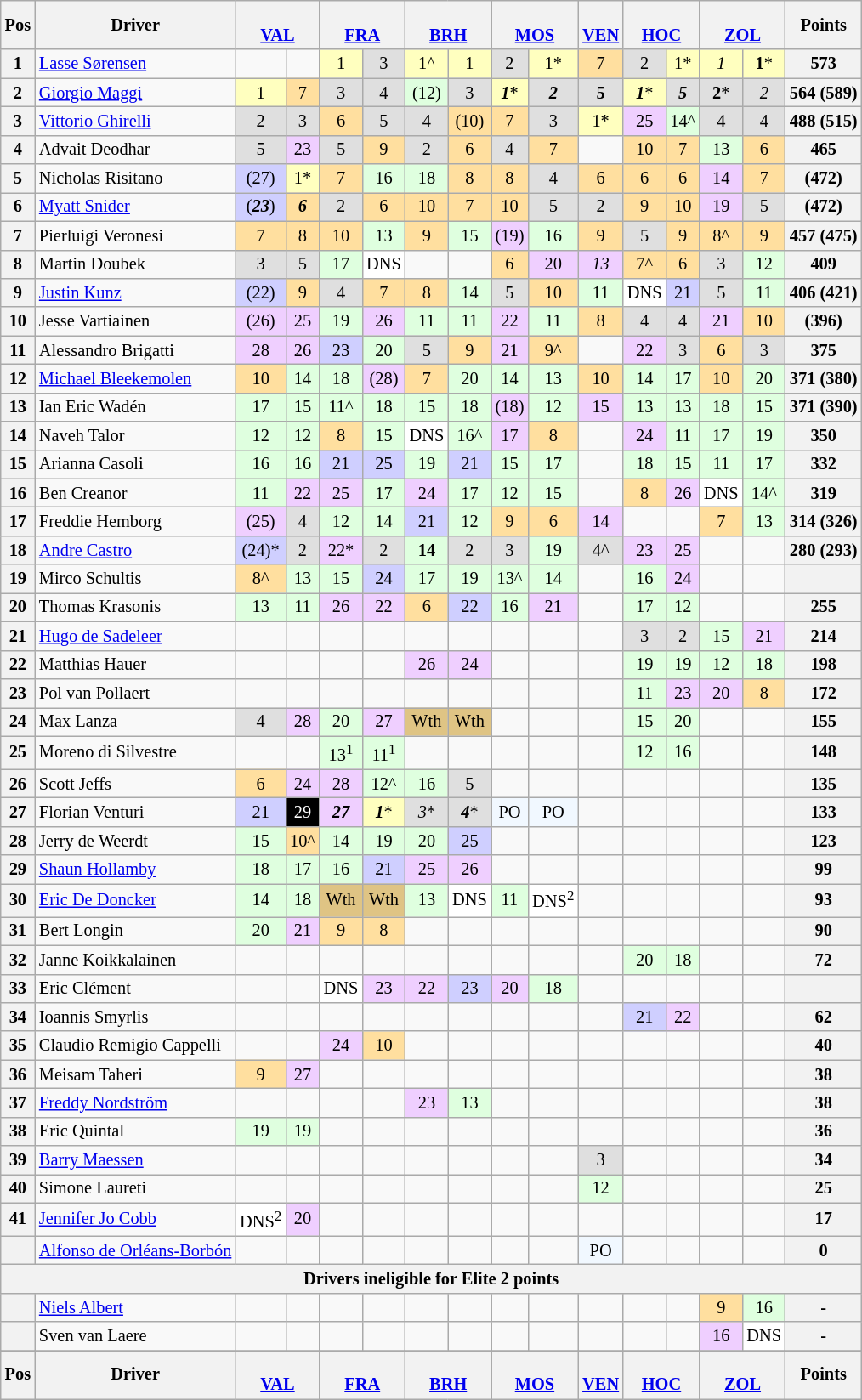<table class="wikitable" style="font-size:85%; text-align:center;">
<tr valign="center">
<th valign="middle">Pos</th>
<th valign="middle">Driver</th>
<th colspan=2><br><a href='#'>VAL</a></th>
<th colspan=2><br><a href='#'>FRA</a></th>
<th colspan=2><br><a href='#'>BRH</a></th>
<th colspan=2><br><a href='#'>MOS</a></th>
<th><br><a href='#'>VEN</a></th>
<th colspan=2><br><a href='#'>HOC</a></th>
<th colspan=2><br><a href='#'>ZOL</a></th>
<th valign="middle">Points</th>
</tr>
<tr>
<th>1</th>
<td align="left"> <a href='#'>Lasse Sørensen</a></td>
<td></td>
<td></td>
<td style="background-color:#FFFFBF">1</td>
<td style="background-color:#DFDFDF">3</td>
<td style="background-color:#FFFFBF">1^</td>
<td style="background-color:#FFFFBF">1</td>
<td style="background-color:#DFDFDF">2</td>
<td style="background-color:#FFFFBF">1*</td>
<td style="background-color:#FFDF9F">7</td>
<td style="background-color:#DFDFDF">2</td>
<td style="background-color:#FFFFBF">1*</td>
<td style="background-color:#FFFFBF"><em>1</em></td>
<td style="background-color:#FFFFBF"><strong>1</strong>*</td>
<th>573</th>
</tr>
<tr>
<th>2</th>
<td align="left"> <a href='#'>Giorgio Maggi</a></td>
<td style="background-color:#FFFFBF">1</td>
<td style="background-color:#FFDF9F">7</td>
<td style="background-color:#DFDFDF">3</td>
<td style="background-color:#DFDFDF">4</td>
<td style="background-color:#DFFFDF">(12)</td>
<td style="background-color:#DFDFDF">3</td>
<td style="background-color:#FFFFBF"><strong><em>1</em></strong>*</td>
<td style="background-color:#DFDFDF"><strong><em>2</em></strong></td>
<td style="background-color:#DFDFDF"><strong>5</strong></td>
<td style="background-color:#FFFFBF"><strong><em>1</em></strong>*</td>
<td style="background-color:#DFDFDF"><strong><em>5</em></strong></td>
<td style="background-color:#DFDFDF"><strong>2</strong>*</td>
<td style="background-color:#DFDFDF"><em>2</em></td>
<th>564 (589)</th>
</tr>
<tr>
<th>3</th>
<td align="left"> <a href='#'>Vittorio Ghirelli</a></td>
<td style="background-color:#DFDFDF">2</td>
<td style="background-color:#DFDFDF">3</td>
<td style="background-color:#FFDF9F">6</td>
<td style="background-color:#DFDFDF">5</td>
<td style="background-color:#DFDFDF">4</td>
<td style="background-color:#FFDF9F">(10)</td>
<td style="background-color:#FFDF9F">7</td>
<td style="background-color:#DFDFDF">3</td>
<td style="background-color:#FFFFBF">1*</td>
<td style="background-color:#EFCFFF">25</td>
<td style="background-color:#DFFFDF">14^</td>
<td style="background-color:#DFDFDF">4</td>
<td style="background-color:#DFDFDF">4</td>
<th>488 (515)</th>
</tr>
<tr>
<th>4</th>
<td align="left"> Advait Deodhar</td>
<td style="background-color:#DFDFDF">5</td>
<td style="background-color:#EFCFFF">23</td>
<td style="background-color:#DFDFDF">5</td>
<td style="background-color:#FFDF9F">9</td>
<td style="background-color:#DFDFDF">2</td>
<td style="background-color:#FFDF9F">6</td>
<td style="background-color:#DFDFDF">4</td>
<td style="background-color:#FFDF9F">7</td>
<td></td>
<td style="background-color:#FFDF9F">10</td>
<td style="background-color:#FFDF9F">7</td>
<td style="background-color:#DFFFDF">13</td>
<td style="background-color:#FFDF9F">6</td>
<th>465</th>
</tr>
<tr>
<th>5</th>
<td align="left"> Nicholas Risitano</td>
<td style="background-color:#CFCFFF">(27)</td>
<td style="background-color:#FFFFBF">1*</td>
<td style="background-color:#FFDF9F">7</td>
<td style="background-color:#DFFFDF">16</td>
<td style="background-color:#DFFFDF">18</td>
<td style="background-color:#FFDF9F">8</td>
<td style="background-color:#FFDF9F">8</td>
<td style="background-color:#DFDFDF">4</td>
<td style="background-color:#FFDF9F">6</td>
<td style="background-color:#FFDF9F">6</td>
<td style="background-color:#FFDF9F">6</td>
<td style="background-color:#EFCFFF">14</td>
<td style="background-color:#FFDF9F">7</td>
<th> (472)</th>
</tr>
<tr>
<th>6</th>
<td align="left"> <a href='#'>Myatt Snider</a></td>
<td style="background-color:#CFCFFF">(<strong><em>23</em></strong>)</td>
<td style="background-color:#FFDF9F"><strong><em>6</em></strong></td>
<td style="background-color:#DFDFDF">2</td>
<td style="background-color:#FFDF9F">6</td>
<td style="background-color:#FFDF9F">10</td>
<td style="background-color:#FFDF9F">7</td>
<td style="background-color:#FFDF9F">10</td>
<td style="background-color:#DFDFDF">5</td>
<td style="background-color:#DFDFDF">2</td>
<td style="background-color:#FFDF9F">9</td>
<td style="background-color:#FFDF9F">10</td>
<td style="background-color:#EFCFFF">19</td>
<td style="background-color:#DFDFDF">5</td>
<th> (472)</th>
</tr>
<tr>
<th>7</th>
<td align="left"> Pierluigi Veronesi</td>
<td style="background-color:#FFDF9F">7</td>
<td style="background-color:#FFDF9F">8</td>
<td style="background-color:#FFDF9F">10</td>
<td style="background-color:#DFFFDF">13</td>
<td style="background-color:#FFDF9F">9</td>
<td style="background-color:#DFFFDF">15</td>
<td style="background-color:#EFCFFF">(19)</td>
<td style="background-color:#DFFFDF">16</td>
<td style="background-color:#FFDF9F">9</td>
<td style="background-color:#DFDFDF">5</td>
<td style="background-color:#FFDF9F">9</td>
<td style="background-color:#FFDF9F">8^</td>
<td style="background-color:#FFDF9F">9</td>
<th>457 (475)</th>
</tr>
<tr>
<th>8</th>
<td align="left"> Martin Doubek</td>
<td style="background-color:#DFDFDF">3</td>
<td style="background-color:#DFDFDF">5</td>
<td style="background-color:#DFFFDF">17</td>
<td style="background-color:#FFFFFF">DNS</td>
<td></td>
<td></td>
<td style="background-color:#FFDF9F">6</td>
<td style="background-color:#EFCFFF">20</td>
<td style="background-color:#EFCFFF"><em>13</em></td>
<td style="background-color:#FFDF9F">7^</td>
<td style="background-color:#FFDF9F">6</td>
<td style="background-color:#DFDFDF">3</td>
<td style="background-color:#DFFFDF">12</td>
<th>409</th>
</tr>
<tr>
<th>9</th>
<td align="left"> <a href='#'>Justin Kunz</a></td>
<td style="background-color:#CFCFFF">(22)</td>
<td style="background-color:#FFDF9F">9</td>
<td style="background-color:#DFDFDF">4</td>
<td style="background-color:#FFDF9F">7</td>
<td style="background-color:#FFDF9F">8</td>
<td style="background-color:#DFFFDF">14</td>
<td style="background-color:#DFDFDF">5</td>
<td style="background-color:#FFDF9F">10</td>
<td style="background-color:#DFFFDF">11</td>
<td style="background-color:#FFFFFF">DNS</td>
<td style="background-color:#CFCFFF">21</td>
<td style="background-color:#DFDFDF">5</td>
<td style="background-color:#DFFFDF">11</td>
<th>406 (421)</th>
</tr>
<tr>
<th>10</th>
<td align="left"> Jesse Vartiainen</td>
<td style="background-color:#EFCFFF">(26)</td>
<td style="background-color:#EFCFFF">25</td>
<td style="background-color:#DFFFDF">19</td>
<td style="background-color:#EFCFFF">26</td>
<td style="background-color:#DFFFDF">11</td>
<td style="background-color:#DFFFDF">11</td>
<td style="background-color:#EFCFFF">22</td>
<td style="background-color:#DFFFDF">11</td>
<td style="background-color:#FFDF9F">8</td>
<td style="background-color:#DFDFDF">4</td>
<td style="background-color:#DFDFDF">4</td>
<td style="background-color:#EFCFFF">21</td>
<td style="background-color:#FFDF9F">10</td>
<th> (396)</th>
</tr>
<tr>
<th>11</th>
<td align="left"> Alessandro Brigatti</td>
<td style="background-color:#EFCFFF">28</td>
<td style="background-color:#EFCFFF">26</td>
<td style="background-color:#CFCFFF">23</td>
<td style="background-color:#DFFFDF">20</td>
<td style="background-color:#DFDFDF">5</td>
<td style="background-color:#FFDF9F">9</td>
<td style="background-color:#EFCFFF">21</td>
<td style="background-color:#FFDF9F">9^</td>
<td></td>
<td style="background-color:#EFCFFF">22</td>
<td style="background-color:#DFDFDF">3</td>
<td style="background-color:#FFDF9F">6</td>
<td style="background-color:#DFDFDF">3</td>
<th>375</th>
</tr>
<tr>
<th>12</th>
<td align="left"> <a href='#'>Michael Bleekemolen</a></td>
<td style="background-color:#FFDF9F">10</td>
<td style="background-color:#DFFFDF">14</td>
<td style="background-color:#DFFFDF">18</td>
<td style="background-color:#EFCFFF">(28)</td>
<td style="background-color:#FFDF9F">7</td>
<td style="background-color:#DFFFDF">20</td>
<td style="background-color:#DFFFDF">14</td>
<td style="background-color:#DFFFDF">13</td>
<td style="background-color:#FFDF9F">10</td>
<td style="background-color:#DFFFDF">14</td>
<td style="background-color:#DFFFDF">17</td>
<td style="background-color:#FFDF9F">10</td>
<td style="background-color:#DFFFDF">20</td>
<th>371 (380)</th>
</tr>
<tr>
<th>13</th>
<td align="left"> Ian Eric Wadén</td>
<td style="background-color:#DFFFDF">17</td>
<td style="background-color:#DFFFDF">15</td>
<td style="background-color:#DFFFDF">11^</td>
<td style="background-color:#DFFFDF">18</td>
<td style="background-color:#DFFFDF">15</td>
<td style="background-color:#DFFFDF">18</td>
<td style="background-color:#EFCFFF">(18)</td>
<td style="background-color:#DFFFDF">12</td>
<td style="background-color:#EFCFFF">15</td>
<td style="background-color:#DFFFDF">13</td>
<td style="background-color:#DFFFDF">13</td>
<td style="background-color:#DFFFDF">18</td>
<td style="background-color:#DFFFDF">15</td>
<th>371 (390)</th>
</tr>
<tr>
<th>14</th>
<td align="left"> Naveh Talor</td>
<td style="background-color:#DFFFDF">12</td>
<td style="background-color:#DFFFDF">12</td>
<td style="background-color:#FFDF9F">8</td>
<td style="background-color:#DFFFDF">15</td>
<td style="background-color:#FFFFFF">DNS</td>
<td style="background-color:#DFFFDF">16^</td>
<td style="background-color:#EFCFFF">17</td>
<td style="background-color:#FFDF9F">8</td>
<td></td>
<td style="background-color:#EFCFFF">24</td>
<td style="background-color:#DFFFDF">11</td>
<td style="background-color:#DFFFDF">17</td>
<td style="background-color:#DFFFDF">19</td>
<th>350</th>
</tr>
<tr>
<th>15</th>
<td align="left"> Arianna Casoli</td>
<td style="background-color:#DFFFDF">16</td>
<td style="background-color:#DFFFDF">16</td>
<td style="background-color:#CFCFFF">21</td>
<td style="background-color:#CFCFFF">25</td>
<td style="background-color:#DFFFDF">19</td>
<td style="background-color:#CFCFFF">21</td>
<td style="background-color:#DFFFDF">15</td>
<td style="background-color:#DFFFDF">17</td>
<td></td>
<td style="background-color:#DFFFDF">18</td>
<td style="background-color:#DFFFDF">15</td>
<td style="background-color:#DFFFDF">11</td>
<td style="background-color:#DFFFDF">17</td>
<th>332</th>
</tr>
<tr>
<th>16</th>
<td align="left"> Ben Creanor</td>
<td style="background-color:#DFFFDF">11</td>
<td style="background-color:#EFCFFF">22</td>
<td style="background-color:#EFCFFF">25</td>
<td style="background-color:#DFFFDF">17</td>
<td style="background-color:#EFCFFF">24</td>
<td style="background-color:#DFFFDF">17</td>
<td style="background-color:#DFFFDF">12</td>
<td style="background-color:#DFFFDF">15</td>
<td></td>
<td style="background-color:#FFDF9F">8</td>
<td style="background-color:#EFCFFF">26</td>
<td style="background-color:#FFFFFF">DNS</td>
<td style="background-color:#DFFFDF">14^</td>
<th>319</th>
</tr>
<tr>
<th>17</th>
<td align="left"> Freddie Hemborg</td>
<td style="background-color:#EFCFFF">(25)</td>
<td style="background-color:#DFDFDF">4</td>
<td style="background-color:#DFFFDF">12</td>
<td style="background-color:#DFFFDF">14</td>
<td style="background-color:#CFCFFF">21</td>
<td style="background-color:#DFFFDF">12</td>
<td style="background-color:#FFDF9F">9</td>
<td style="background-color:#FFDF9F">6</td>
<td style="background-color:#EFCFFF">14</td>
<td></td>
<td></td>
<td style="background-color:#FFDF9F">7</td>
<td style="background-color:#DFFFDF">13</td>
<th>314 (326)</th>
</tr>
<tr>
<th>18</th>
<td align="left"> <a href='#'>Andre Castro</a></td>
<td style="background-color:#CFCFFF">(24)*</td>
<td style="background-color:#DFDFDF">2</td>
<td style="background-color:#EFCFFF">22*</td>
<td style="background-color:#DFDFDF">2</td>
<td style="background-color:#DFFFDF"><strong>14</strong></td>
<td style="background-color:#DFDFDF">2</td>
<td style="background-color:#DFDFDF">3</td>
<td style="background-color:#DFFFDF">19</td>
<td style="background-color:#DFDFDF">4^</td>
<td style="background-color:#EFCFFF">23</td>
<td style="background-color:#EFCFFF">25</td>
<td></td>
<td></td>
<th>280 (293)</th>
</tr>
<tr>
<th>19</th>
<td align="left"> Mirco Schultis</td>
<td style="background-color:#FFDF9F">8^</td>
<td style="background-color:#DFFFDF">13</td>
<td style="background-color:#DFFFDF">15</td>
<td style="background-color:#CFCFFF">24</td>
<td style="background-color:#DFFFDF">17</td>
<td style="background-color:#DFFFDF">19</td>
<td style="background-color:#DFFFDF">13^</td>
<td style="background-color:#DFFFDF">14</td>
<td></td>
<td style="background-color:#DFFFDF">16</td>
<td style="background-color:#EFCFFF">24</td>
<td></td>
<td></td>
<th></th>
</tr>
<tr>
<th>20</th>
<td align="left"> Thomas Krasonis</td>
<td style="background-color:#DFFFDF">13</td>
<td style="background-color:#DFFFDF">11</td>
<td style="background-color:#EFCFFF">26</td>
<td style="background-color:#EFCFFF">22</td>
<td style="background-color:#FFDF9F">6</td>
<td style="background-color:#CFCFFF">22</td>
<td style="background-color:#DFFFDF">16</td>
<td style="background-color:#EFCFFF">21</td>
<td></td>
<td style="background-color:#DFFFDF">17</td>
<td style="background-color:#DFFFDF">12</td>
<td></td>
<td></td>
<th>255</th>
</tr>
<tr>
<th>21</th>
<td align="left"> <a href='#'>Hugo de Sadeleer</a></td>
<td></td>
<td></td>
<td></td>
<td></td>
<td></td>
<td></td>
<td></td>
<td></td>
<td></td>
<td style="background-color:#DFDFDF">3</td>
<td style="background-color:#DFDFDF">2</td>
<td style="background-color:#DFFFDF">15</td>
<td style="background-color:#EFCFFF">21</td>
<th>214</th>
</tr>
<tr>
<th>22</th>
<td align="left"> Matthias Hauer</td>
<td></td>
<td></td>
<td></td>
<td></td>
<td style="background-color:#EFCFFF">26</td>
<td style="background-color:#EFCFFF">24</td>
<td></td>
<td></td>
<td></td>
<td style="background-color:#DFFFDF">19</td>
<td style="background-color:#DFFFDF">19</td>
<td style="background-color:#DFFFDF">12</td>
<td style="background-color:#DFFFDF">18</td>
<th>198</th>
</tr>
<tr>
<th>23</th>
<td align="left"> Pol van Pollaert</td>
<td></td>
<td></td>
<td></td>
<td></td>
<td></td>
<td></td>
<td></td>
<td></td>
<td></td>
<td style="background-color:#DFFFDF">11</td>
<td style="background-color:#EFCFFF">23</td>
<td style="background-color:#EFCFFF">20</td>
<td style="background-color:#FFDF9F">8</td>
<th>172</th>
</tr>
<tr>
<th>24</th>
<td align="left"> Max Lanza</td>
<td style="background-color:#DFDFDF">4</td>
<td style="background-color:#EFCFFF">28</td>
<td style="background-color:#DFFFDF">20</td>
<td style="background-color:#EFCFFF">27</td>
<td style="background-color:#DFC484">Wth</td>
<td style="background-color:#DFC484">Wth</td>
<td></td>
<td></td>
<td></td>
<td style="background-color:#DFFFDF">15</td>
<td style="background-color:#DFFFDF">20</td>
<td></td>
<td></td>
<th>155</th>
</tr>
<tr>
<th>25</th>
<td align="left"> Moreno di Silvestre</td>
<td></td>
<td></td>
<td style="background-color:#DFFFDF">13<sup>1</sup></td>
<td style="background-color:#DFFFDF">11<sup>1</sup></td>
<td></td>
<td></td>
<td></td>
<td></td>
<td></td>
<td style="background-color:#DFFFDF">12</td>
<td style="background-color:#DFFFDF">16</td>
<td></td>
<td></td>
<th>148</th>
</tr>
<tr>
<th>26</th>
<td align="left"> Scott Jeffs</td>
<td style="background-color:#FFDF9F">6</td>
<td style="background-color:#EFCFFF">24</td>
<td style="background-color:#EFCFFF">28</td>
<td style="background-color:#DFFFDF">12^</td>
<td style="background-color:#DFFFDF">16</td>
<td style="background-color:#DFDFDF">5</td>
<td></td>
<td></td>
<td></td>
<td></td>
<td></td>
<td></td>
<td></td>
<th>135</th>
</tr>
<tr>
<th>27</th>
<td align="left"> Florian Venturi</td>
<td style="background-color:#CFCFFF">21</td>
<td style="background-color:black; color:white;">29</td>
<td style="background-color:#EFCFFF"><strong><em>27</em></strong></td>
<td style="background-color:#FFFFBF"><strong><em>1</em></strong>*</td>
<td style="background-color:#DFDFDF"><em>3</em>*</td>
<td style="background-color:#DFDFDF"><strong><em>4</em></strong>*</td>
<td style="background-color:#F1F8FF">PO</td>
<td style="background-color:#F1F8FF">PO</td>
<td></td>
<td></td>
<td></td>
<td></td>
<td></td>
<th>133</th>
</tr>
<tr>
<th>28</th>
<td align="left"> Jerry de Weerdt</td>
<td style="background-color:#DFFFDF">15</td>
<td style="background-color:#FFDF9F">10^</td>
<td style="background-color:#DFFFDF">14</td>
<td style="background-color:#DFFFDF">19</td>
<td style="background-color:#DFFFDF">20</td>
<td style="background-color:#CFCFFF">25</td>
<td></td>
<td></td>
<td></td>
<td></td>
<td></td>
<td></td>
<td></td>
<th>123</th>
</tr>
<tr>
<th>29</th>
<td align="left"> <a href='#'>Shaun Hollamby</a></td>
<td style="background-color:#DFFFDF">18</td>
<td style="background-color:#DFFFDF">17</td>
<td style="background-color:#DFFFDF">16</td>
<td style="background-color:#CFCFFF">21</td>
<td style="background-color:#EFCFFF">25</td>
<td style="background-color:#EFCFFF">26</td>
<td></td>
<td></td>
<td></td>
<td></td>
<td></td>
<td></td>
<td></td>
<th>99</th>
</tr>
<tr>
<th>30</th>
<td align="left"> <a href='#'>Eric De Doncker</a></td>
<td style="background-color:#DFFFDF">14</td>
<td style="background-color:#DFFFDF">18</td>
<td style="background-color:#DFC484">Wth</td>
<td style="background-color:#DFC484">Wth</td>
<td style="background-color:#DFFFDF">13</td>
<td style="background-color:#FFFFFF">DNS</td>
<td style="background-color:#DFFFDF">11</td>
<td style="background-color:#FFFFFF">DNS<sup>2</sup></td>
<td></td>
<td></td>
<td></td>
<td></td>
<td></td>
<th>93</th>
</tr>
<tr>
<th>31</th>
<td align="left"> Bert Longin</td>
<td style="background-color:#DFFFDF">20</td>
<td style="background-color:#EFCFFF">21</td>
<td style="background-color:#FFDF9F">9</td>
<td style="background-color:#FFDF9F">8</td>
<td></td>
<td></td>
<td></td>
<td></td>
<td></td>
<td></td>
<td></td>
<td></td>
<td></td>
<th>90</th>
</tr>
<tr>
<th>32</th>
<td align="left"> Janne Koikkalainen</td>
<td></td>
<td></td>
<td></td>
<td></td>
<td></td>
<td></td>
<td></td>
<td></td>
<td></td>
<td style="background-color:#DFFFDF">20</td>
<td style="background-color:#DFFFDF">18</td>
<td></td>
<td></td>
<th>72</th>
</tr>
<tr>
<th>33</th>
<td align="left"> Eric Clément</td>
<td></td>
<td></td>
<td style="background-color:#FFFFFF">DNS</td>
<td style="background-color:#EFCFFF">23</td>
<td style="background-color:#EFCFFF">22</td>
<td style="background-color:#CFCFFF">23</td>
<td style="background-color:#EFCFFF">20</td>
<td style="background-color:#DFFFDF">18</td>
<td></td>
<td></td>
<td></td>
<td></td>
<td></td>
<th></th>
</tr>
<tr>
<th>34</th>
<td align="left"> Ioannis Smyrlis</td>
<td></td>
<td></td>
<td></td>
<td></td>
<td></td>
<td></td>
<td></td>
<td></td>
<td></td>
<td style="background-color:#CFCFFF">21</td>
<td style="background-color:#EFCFFF">22</td>
<td></td>
<td></td>
<th>62</th>
</tr>
<tr>
<th>35</th>
<td align="left"> Claudio Remigio Cappelli</td>
<td></td>
<td></td>
<td style="background-color:#EFCFFF">24</td>
<td style="background-color:#FFDF9F">10</td>
<td></td>
<td></td>
<td></td>
<td></td>
<td></td>
<td></td>
<td></td>
<td></td>
<td></td>
<th>40</th>
</tr>
<tr>
<th>36</th>
<td align="left"> Meisam Taheri</td>
<td style="background-color:#FFDF9F">9</td>
<td style="background-color:#EFCFFF">27</td>
<td></td>
<td></td>
<td></td>
<td></td>
<td></td>
<td></td>
<td></td>
<td></td>
<td></td>
<td></td>
<td></td>
<th>38</th>
</tr>
<tr>
<th>37</th>
<td align="left"> <a href='#'>Freddy Nordström</a></td>
<td></td>
<td></td>
<td></td>
<td></td>
<td style="background-color:#EFCFFF">23</td>
<td style="background-color:#DFFFDF">13</td>
<td></td>
<td></td>
<td></td>
<td></td>
<td></td>
<td></td>
<td></td>
<th>38</th>
</tr>
<tr>
<th>38</th>
<td align="left"> Eric Quintal</td>
<td style="background-color:#DFFFDF">19</td>
<td style="background-color:#DFFFDF">19</td>
<td></td>
<td></td>
<td></td>
<td></td>
<td></td>
<td></td>
<td></td>
<td></td>
<td></td>
<td></td>
<td></td>
<th>36</th>
</tr>
<tr>
<th>39</th>
<td align="left"> <a href='#'>Barry Maessen</a></td>
<td></td>
<td></td>
<td></td>
<td></td>
<td></td>
<td></td>
<td></td>
<td></td>
<td style="background-color:#DFDFDF">3</td>
<td></td>
<td></td>
<td></td>
<td></td>
<th>34</th>
</tr>
<tr>
<th>40</th>
<td align="left"> Simone Laureti</td>
<td></td>
<td></td>
<td></td>
<td></td>
<td></td>
<td></td>
<td></td>
<td></td>
<td style="background-color:#DFFFDF">12</td>
<td></td>
<td></td>
<td></td>
<td></td>
<th>25</th>
</tr>
<tr>
<th>41</th>
<td align="left"> <a href='#'>Jennifer Jo Cobb</a></td>
<td style="background-color:#FFFFFF">DNS<sup>2</sup></td>
<td style="background-color:#EFCFFF">20</td>
<td></td>
<td></td>
<td></td>
<td></td>
<td></td>
<td></td>
<td></td>
<td></td>
<td></td>
<td></td>
<td></td>
<th>17</th>
</tr>
<tr>
<th></th>
<td align="left"> <a href='#'>Alfonso de Orléans-Borbón</a></td>
<td></td>
<td></td>
<td></td>
<td></td>
<td></td>
<td></td>
<td></td>
<td></td>
<td style="background-color:#F1F8FF">PO</td>
<td></td>
<td></td>
<td></td>
<td></td>
<th>0</th>
</tr>
<tr>
<th colspan=16>Drivers ineligible for Elite 2 points</th>
</tr>
<tr>
<th></th>
<td align="left"> <a href='#'>Niels Albert</a></td>
<td></td>
<td></td>
<td></td>
<td></td>
<td></td>
<td></td>
<td></td>
<td></td>
<td></td>
<td></td>
<td></td>
<td style="background-color:#FFDF9F">9</td>
<td style="background-color:#DFFFDF">16</td>
<th>-</th>
</tr>
<tr>
<th></th>
<td align="left"> Sven van Laere</td>
<td></td>
<td></td>
<td></td>
<td></td>
<td></td>
<td></td>
<td></td>
<td></td>
<td></td>
<td></td>
<td></td>
<td style="background-color:#EFCFFF">16</td>
<td style="background-color:#FFFFFF">DNS</td>
<th>-</th>
</tr>
<tr>
</tr>
<tr valign="center">
<th valign="middle">Pos</th>
<th valign="middle">Driver</th>
<th colspan=2><br><a href='#'>VAL</a></th>
<th colspan=2><br><a href='#'>FRA</a></th>
<th colspan=2><br><a href='#'>BRH</a></th>
<th colspan=2><br><a href='#'>MOS</a></th>
<th><br><a href='#'>VEN</a></th>
<th colspan=2><br><a href='#'>HOC</a></th>
<th colspan=2><br><a href='#'>ZOL</a></th>
<th valign="middle">Points</th>
</tr>
</table>
